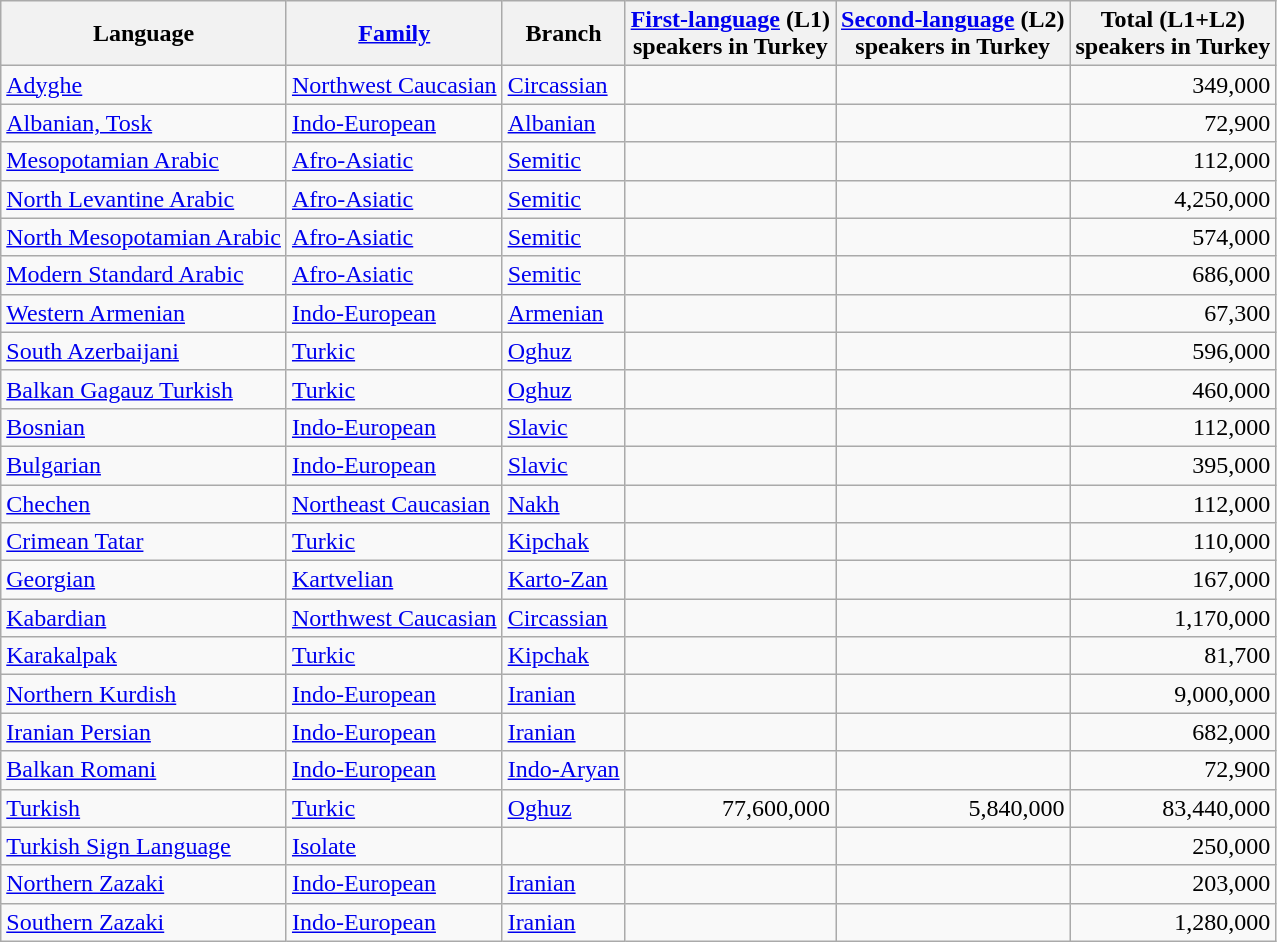<table class="static-row-numbers sortable wikitable">
<tr>
<th>Language</th>
<th><a href='#'>Family</a></th>
<th>Branch</th>
<th data-sort-type=number><a href='#'>First-language</a> (L1)<br>speakers in Turkey</th>
<th data-sort-type=number><a href='#'>Second-language</a> (L2)<br>speakers in Turkey</th>
<th data-sort-type=number>Total (L1+L2)<br>speakers in Turkey</th>
</tr>
<tr>
<td><a href='#'>Adyghe</a></td>
<td><a href='#'>Northwest Caucasian</a></td>
<td><a href='#'>Circassian</a></td>
<td style=text-align:right></td>
<td style=text-align:right></td>
<td style=text-align:right>349,000</td>
</tr>
<tr>
<td><a href='#'>Albanian, Tosk</a></td>
<td><a href='#'>Indo-European</a></td>
<td><a href='#'>Albanian</a></td>
<td style=text-align:right></td>
<td style=text-align:right></td>
<td style=text-align:right>72,900</td>
</tr>
<tr>
<td><a href='#'>Mesopotamian Arabic</a></td>
<td><a href='#'>Afro-Asiatic</a></td>
<td><a href='#'>Semitic</a></td>
<td style=text-align:right></td>
<td style=text-align:right></td>
<td style=text-align:right>112,000</td>
</tr>
<tr>
<td><a href='#'>North Levantine Arabic</a></td>
<td><a href='#'>Afro-Asiatic</a></td>
<td><a href='#'>Semitic</a></td>
<td style=text-align:right></td>
<td style=text-align:right></td>
<td style=text-align:right>4,250,000</td>
</tr>
<tr>
<td><a href='#'>North Mesopotamian Arabic</a></td>
<td><a href='#'>Afro-Asiatic</a></td>
<td><a href='#'>Semitic</a></td>
<td style=text-align:right></td>
<td style=text-align:right></td>
<td style=text-align:right>574,000</td>
</tr>
<tr>
<td><a href='#'>Modern Standard Arabic</a></td>
<td><a href='#'>Afro-Asiatic</a></td>
<td><a href='#'>Semitic</a></td>
<td style=text-align:right></td>
<td style=text-align:right></td>
<td style=text-align:right>686,000</td>
</tr>
<tr>
<td><a href='#'>Western Armenian</a></td>
<td><a href='#'>Indo-European</a></td>
<td><a href='#'>Armenian</a></td>
<td style=text-align:right></td>
<td style=text-align:right></td>
<td style=text-align:right>67,300</td>
</tr>
<tr>
<td><a href='#'>South Azerbaijani</a></td>
<td><a href='#'>Turkic</a></td>
<td><a href='#'>Oghuz</a></td>
<td style=text-align:right></td>
<td style=text-align:right></td>
<td style=text-align:right>596,000</td>
</tr>
<tr>
<td><a href='#'>Balkan Gagauz Turkish</a></td>
<td><a href='#'>Turkic</a></td>
<td><a href='#'>Oghuz</a></td>
<td style=text-align:right></td>
<td style=text-align:right></td>
<td style=text-align:right>460,000</td>
</tr>
<tr>
<td><a href='#'>Bosnian</a></td>
<td><a href='#'>Indo-European</a></td>
<td><a href='#'>Slavic</a></td>
<td style=text-align:right></td>
<td style=text-align:right></td>
<td style=text-align:right>112,000</td>
</tr>
<tr>
<td><a href='#'>Bulgarian</a></td>
<td><a href='#'>Indo-European</a></td>
<td><a href='#'>Slavic</a></td>
<td style=text-align:right></td>
<td style=text-align:right></td>
<td style=text-align:right>395,000</td>
</tr>
<tr>
<td><a href='#'>Chechen</a></td>
<td><a href='#'>Northeast Caucasian</a></td>
<td><a href='#'>Nakh</a></td>
<td style=text-align:right></td>
<td style=text-align:right></td>
<td style=text-align:right>112,000</td>
</tr>
<tr>
<td><a href='#'>Crimean Tatar</a></td>
<td><a href='#'>Turkic</a></td>
<td><a href='#'>Kipchak</a></td>
<td style=text-align:right></td>
<td style=text-align:right></td>
<td style=text-align:right>110,000</td>
</tr>
<tr>
<td><a href='#'>Georgian</a></td>
<td><a href='#'>Kartvelian</a></td>
<td><a href='#'>Karto-Zan</a></td>
<td style=text-align:right></td>
<td style=text-align:right></td>
<td style=text-align:right>167,000</td>
</tr>
<tr>
<td><a href='#'>Kabardian</a></td>
<td><a href='#'>Northwest Caucasian</a></td>
<td><a href='#'>Circassian</a></td>
<td style=text-align:right></td>
<td style=text-align:right></td>
<td style=text-align:right>1,170,000</td>
</tr>
<tr>
<td><a href='#'>Karakalpak</a></td>
<td><a href='#'>Turkic</a></td>
<td><a href='#'>Kipchak</a></td>
<td style=text-align:right></td>
<td style=text-align:right></td>
<td style=text-align:right>81,700</td>
</tr>
<tr>
<td><a href='#'>Northern Kurdish</a></td>
<td><a href='#'>Indo-European</a></td>
<td><a href='#'>Iranian</a></td>
<td style=text-align:right></td>
<td style=text-align:right></td>
<td style=text-align:right>9,000,000</td>
</tr>
<tr>
<td><a href='#'>Iranian Persian</a></td>
<td><a href='#'>Indo-European</a></td>
<td><a href='#'>Iranian</a></td>
<td style=text-align:right></td>
<td style=text-align:right></td>
<td style=text-align:right>682,000</td>
</tr>
<tr>
<td><a href='#'>Balkan Romani</a></td>
<td><a href='#'>Indo-European</a></td>
<td><a href='#'>Indo-Aryan</a></td>
<td style=text-align:right></td>
<td style=text-align:right></td>
<td style=text-align:right>72,900</td>
</tr>
<tr>
<td><a href='#'>Turkish</a></td>
<td><a href='#'>Turkic</a></td>
<td><a href='#'>Oghuz</a></td>
<td style=text-align:right>77,600,000</td>
<td style=text-align:right>5,840,000</td>
<td style=text-align:right>83,440,000</td>
</tr>
<tr>
<td><a href='#'>Turkish Sign Language</a></td>
<td><a href='#'>Isolate</a></td>
<td></td>
<td style=text-align:right></td>
<td style=text-align:right></td>
<td style=text-align:right>250,000</td>
</tr>
<tr>
<td><a href='#'>Northern Zazaki</a></td>
<td><a href='#'>Indo-European</a></td>
<td><a href='#'>Iranian</a></td>
<td style=text-align:right></td>
<td style=text-align:right></td>
<td style=text-align:right>203,000</td>
</tr>
<tr>
<td><a href='#'>Southern Zazaki</a></td>
<td><a href='#'>Indo-European</a></td>
<td><a href='#'>Iranian</a></td>
<td style=text-align:right></td>
<td style=text-align:right></td>
<td style=text-align:right>1,280,000</td>
</tr>
</table>
